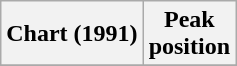<table class="wikitable sortable plainrowheaders">
<tr>
<th>Chart (1991)</th>
<th>Peak<br>position</th>
</tr>
<tr>
</tr>
</table>
